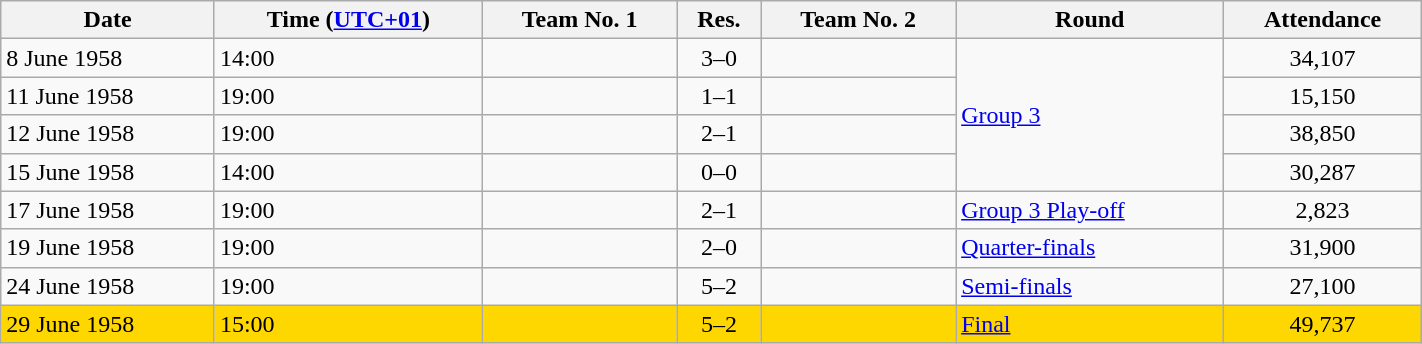<table class="wikitable" style="text-align:left; width:75%;">
<tr>
<th>Date</th>
<th>Time (<a href='#'>UTC+01</a>)</th>
<th>Team No. 1</th>
<th>Res.</th>
<th>Team No. 2</th>
<th>Round</th>
<th>Attendance</th>
</tr>
<tr>
<td>8 June 1958</td>
<td>14:00</td>
<td><strong></strong></td>
<td style="text-align:center;">3–0</td>
<td></td>
<td rowspan="4"><a href='#'>Group 3</a></td>
<td style="text-align:center;">34,107</td>
</tr>
<tr>
<td>11 June 1958</td>
<td>19:00</td>
<td></td>
<td style="text-align:center;">1–1</td>
<td></td>
<td style="text-align:center;">15,150</td>
</tr>
<tr>
<td>12 June 1958</td>
<td>19:00</td>
<td><strong></strong></td>
<td style="text-align:center;">2–1</td>
<td></td>
<td style="text-align:center;">38,850</td>
</tr>
<tr>
<td>15 June 1958</td>
<td>14:00</td>
<td></td>
<td style="text-align:center;">0–0</td>
<td></td>
<td style="text-align:center;">30,287</td>
</tr>
<tr>
<td>17 June 1958</td>
<td>19:00</td>
<td><strong></strong></td>
<td style="text-align:center;">2–1</td>
<td></td>
<td><a href='#'>Group 3 Play-off</a></td>
<td style="text-align:center;">2,823</td>
</tr>
<tr>
<td>19 June 1958</td>
<td>19:00</td>
<td><strong></strong></td>
<td style="text-align:center;">2–0</td>
<td></td>
<td><a href='#'>Quarter-finals</a></td>
<td style="text-align:center;">31,900</td>
</tr>
<tr>
<td>24 June 1958</td>
<td>19:00</td>
<td><strong></strong></td>
<td style="text-align:center;">5–2</td>
<td></td>
<td><a href='#'>Semi-finals</a></td>
<td style="text-align:center;">27,100</td>
</tr>
<tr style="background:gold;">
<td>29 June 1958</td>
<td>15:00</td>
<td><strong></strong></td>
<td style="text-align:center;">5–2</td>
<td></td>
<td><a href='#'>Final</a></td>
<td style="text-align:center;">49,737</td>
</tr>
</table>
